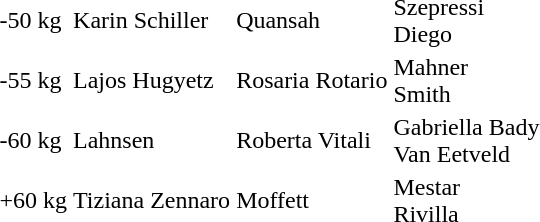<table>
<tr>
<td>-50 kg</td>
<td>Karin Schiller </td>
<td>Quansah </td>
<td>Szepressi <br>Diego </td>
</tr>
<tr>
<td>-55 kg</td>
<td>Lajos Hugyetz </td>
<td>Rosaria Rotario </td>
<td>Mahner <br>Smith </td>
</tr>
<tr>
<td>-60 kg</td>
<td>Lahnsen </td>
<td>Roberta Vitali </td>
<td>Gabriella Bady <br>Van Eetveld </td>
</tr>
<tr>
<td>+60 kg</td>
<td>Tiziana Zennaro </td>
<td>Moffett </td>
<td>Mestar <br>Rivilla </td>
</tr>
<tr>
</tr>
</table>
